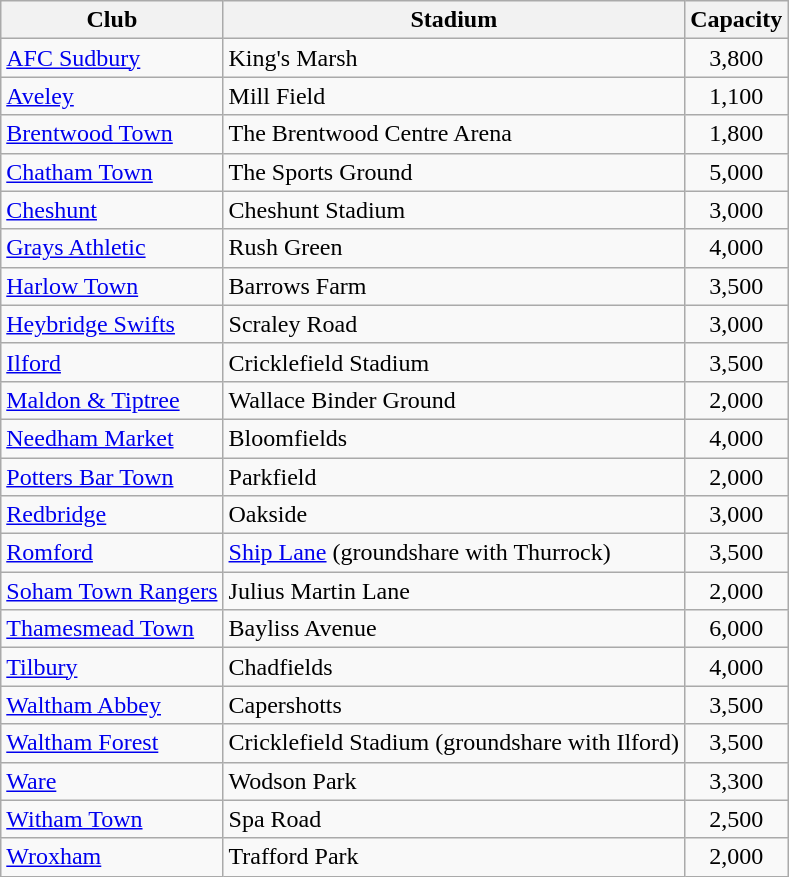<table class="wikitable sortable">
<tr>
<th>Club</th>
<th>Stadium</th>
<th>Capacity</th>
</tr>
<tr>
<td><a href='#'>AFC Sudbury</a></td>
<td>King's Marsh</td>
<td align="center">3,800</td>
</tr>
<tr>
<td><a href='#'>Aveley</a></td>
<td>Mill Field</td>
<td align="center">1,100</td>
</tr>
<tr>
<td><a href='#'>Brentwood Town</a></td>
<td>The Brentwood Centre Arena</td>
<td align="center">1,800</td>
</tr>
<tr>
<td><a href='#'>Chatham Town</a></td>
<td>The Sports Ground</td>
<td align="center">5,000</td>
</tr>
<tr>
<td><a href='#'>Cheshunt</a></td>
<td>Cheshunt Stadium</td>
<td align="center">3,000</td>
</tr>
<tr>
<td><a href='#'>Grays Athletic</a></td>
<td>Rush Green</td>
<td align="center">4,000</td>
</tr>
<tr>
<td><a href='#'>Harlow Town</a></td>
<td>Barrows Farm</td>
<td align="center">3,500</td>
</tr>
<tr>
<td><a href='#'>Heybridge Swifts</a></td>
<td>Scraley Road</td>
<td align="center">3,000</td>
</tr>
<tr>
<td><a href='#'>Ilford</a></td>
<td>Cricklefield Stadium</td>
<td align="center">3,500</td>
</tr>
<tr>
<td><a href='#'>Maldon & Tiptree</a></td>
<td>Wallace Binder Ground</td>
<td align="center">2,000</td>
</tr>
<tr>
<td><a href='#'>Needham Market</a></td>
<td>Bloomfields</td>
<td align="center">4,000</td>
</tr>
<tr>
<td><a href='#'>Potters Bar Town</a></td>
<td>Parkfield</td>
<td align="center">2,000</td>
</tr>
<tr>
<td><a href='#'>Redbridge</a></td>
<td>Oakside</td>
<td align="center">3,000</td>
</tr>
<tr>
<td><a href='#'>Romford</a></td>
<td><a href='#'>Ship Lane</a> (groundshare with Thurrock)</td>
<td align="center">3,500</td>
</tr>
<tr>
<td><a href='#'>Soham Town Rangers</a></td>
<td>Julius Martin Lane</td>
<td align="center">2,000</td>
</tr>
<tr>
<td><a href='#'>Thamesmead Town</a></td>
<td>Bayliss Avenue</td>
<td align="center">6,000</td>
</tr>
<tr>
<td><a href='#'>Tilbury</a></td>
<td>Chadfields</td>
<td align="center">4,000</td>
</tr>
<tr>
<td><a href='#'>Waltham Abbey</a></td>
<td>Capershotts</td>
<td align="center">3,500</td>
</tr>
<tr>
<td><a href='#'>Waltham Forest</a></td>
<td>Cricklefield Stadium (groundshare with Ilford)</td>
<td align="center">3,500</td>
</tr>
<tr>
<td><a href='#'>Ware</a></td>
<td>Wodson Park</td>
<td align="center">3,300</td>
</tr>
<tr>
<td><a href='#'>Witham Town</a></td>
<td>Spa Road</td>
<td align="center">2,500</td>
</tr>
<tr>
<td><a href='#'>Wroxham</a></td>
<td>Trafford Park</td>
<td align="center">2,000</td>
</tr>
</table>
